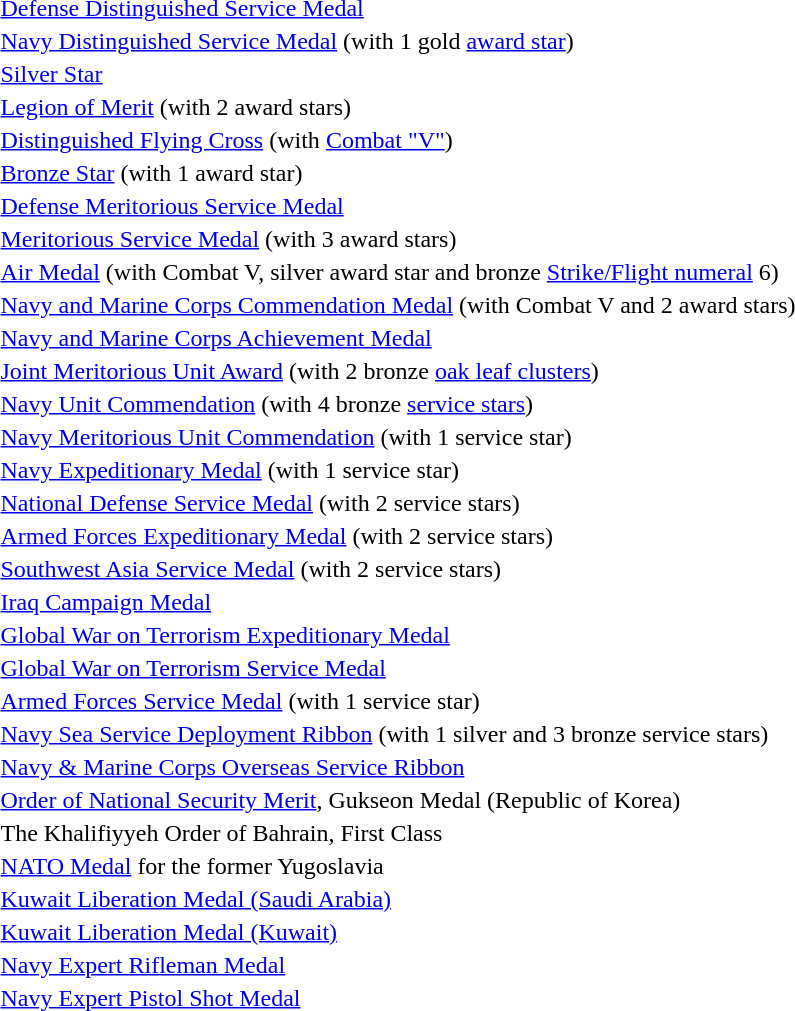<table>
<tr>
<td></td>
<td><a href='#'>Defense Distinguished Service Medal</a></td>
</tr>
<tr>
<td></td>
<td><a href='#'>Navy Distinguished Service Medal</a> (with 1 gold <a href='#'>award star</a>)</td>
</tr>
<tr>
<td></td>
<td><a href='#'>Silver Star</a></td>
</tr>
<tr>
<td></td>
<td><a href='#'>Legion of Merit</a> (with 2 award stars)</td>
</tr>
<tr>
<td><span></span></td>
<td><a href='#'>Distinguished Flying Cross</a> (with <a href='#'>Combat "V"</a>)</td>
</tr>
<tr>
<td></td>
<td><a href='#'>Bronze Star</a> (with 1 award star)</td>
</tr>
<tr>
<td></td>
<td><a href='#'>Defense Meritorious Service Medal</a></td>
</tr>
<tr>
<td></td>
<td><a href='#'>Meritorious Service Medal</a> (with 3 award stars)</td>
</tr>
<tr>
<td><span></span> <span></span><span></span></td>
<td><a href='#'>Air Medal</a> (with Combat V, silver award star and bronze <a href='#'>Strike/Flight numeral</a> 6)</td>
</tr>
<tr>
<td><span></span> <span></span><span></span></td>
<td><a href='#'>Navy and Marine Corps Commendation Medal</a> (with Combat V and 2 award stars)</td>
</tr>
<tr>
<td></td>
<td><a href='#'>Navy and Marine Corps Achievement Medal</a></td>
</tr>
<tr>
<td></td>
<td><a href='#'>Joint Meritorious Unit Award</a> (with 2 bronze <a href='#'>oak leaf clusters</a>)</td>
</tr>
<tr>
<td></td>
<td><a href='#'>Navy Unit Commendation</a> (with 4 bronze <a href='#'>service stars</a>)</td>
</tr>
<tr>
<td></td>
<td><a href='#'>Navy Meritorious Unit Commendation</a> (with 1 service star)</td>
</tr>
<tr>
<td></td>
<td><a href='#'>Navy Expeditionary Medal</a> (with 1 service star)</td>
</tr>
<tr>
<td></td>
<td><a href='#'>National Defense Service Medal</a> (with 2 service stars)</td>
</tr>
<tr>
<td></td>
<td><a href='#'>Armed Forces Expeditionary Medal</a> (with 2 service stars)</td>
</tr>
<tr>
<td></td>
<td><a href='#'>Southwest Asia Service Medal</a> (with 2 service stars)</td>
</tr>
<tr>
<td></td>
<td><a href='#'>Iraq Campaign Medal</a></td>
</tr>
<tr>
<td></td>
<td><a href='#'>Global War on Terrorism Expeditionary Medal</a></td>
</tr>
<tr>
<td></td>
<td><a href='#'>Global War on Terrorism Service Medal</a></td>
</tr>
<tr>
<td></td>
<td><a href='#'>Armed Forces Service Medal</a> (with 1 service star)</td>
</tr>
<tr>
<td></td>
<td><a href='#'>Navy Sea Service Deployment Ribbon</a> (with 1 silver and 3 bronze service stars)</td>
</tr>
<tr>
<td></td>
<td><a href='#'>Navy & Marine Corps Overseas Service Ribbon</a></td>
</tr>
<tr>
<td></td>
<td><a href='#'>Order of National Security Merit</a>, Gukseon Medal (Republic of Korea)</td>
</tr>
<tr>
<td></td>
<td>The Khalifiyyeh Order of Bahrain, First Class</td>
</tr>
<tr>
<td></td>
<td><a href='#'>NATO Medal</a> for the former Yugoslavia</td>
</tr>
<tr>
<td></td>
<td><a href='#'>Kuwait Liberation Medal (Saudi Arabia)</a></td>
</tr>
<tr>
<td></td>
<td><a href='#'>Kuwait Liberation Medal (Kuwait)</a></td>
</tr>
<tr>
<td></td>
<td><a href='#'>Navy Expert Rifleman Medal</a></td>
</tr>
<tr>
<td></td>
<td><a href='#'>Navy Expert Pistol Shot Medal</a></td>
</tr>
</table>
